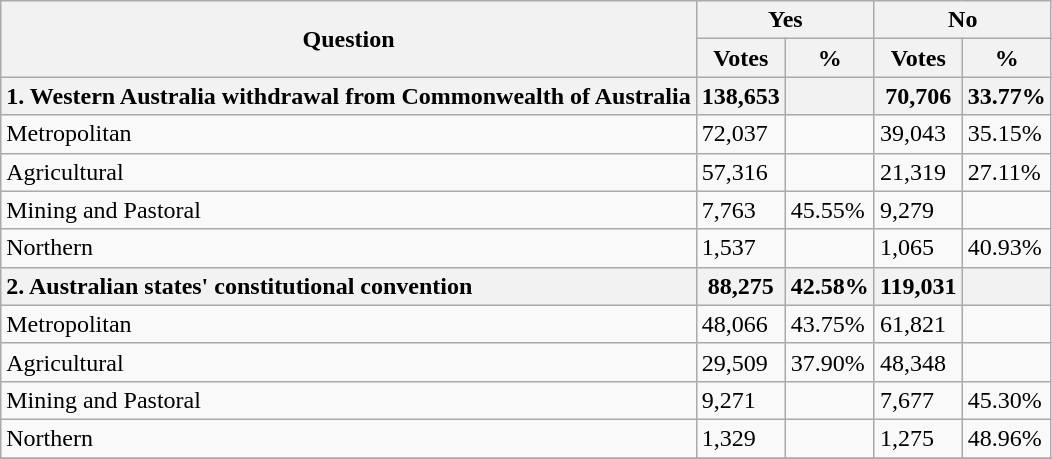<table class="wikitable">
<tr>
<th rowSpan="2">Question</th>
<th colSpan="2">Yes</th>
<th colSpan="2">No</th>
</tr>
<tr>
<th>Votes</th>
<th>%</th>
<th>Votes</th>
<th>%</th>
</tr>
<tr align="right">
<th style="text-align:left;">1. Western Australia withdrawal from Commonwealth of Australia</th>
<th>138,653</th>
<th></th>
<th>70,706</th>
<th>33.77%</th>
</tr>
<tr>
<td style="text-align:left;">Metropolitan</td>
<td>72,037</td>
<td></td>
<td>39,043</td>
<td>35.15%</td>
</tr>
<tr>
<td style="text-align:left;">Agricultural</td>
<td>57,316</td>
<td></td>
<td>21,319</td>
<td>27.11%</td>
</tr>
<tr>
<td style="text-align:left;">Mining and Pastoral</td>
<td>7,763</td>
<td>45.55%</td>
<td>9,279</td>
<td></td>
</tr>
<tr>
<td style="text-align:left;">Northern</td>
<td>1,537</td>
<td></td>
<td>1,065</td>
<td>40.93%</td>
</tr>
<tr>
<th style="text-align:left;">2. Australian states' constitutional convention</th>
<th>88,275</th>
<th>42.58%</th>
<th>119,031</th>
<th></th>
</tr>
<tr>
<td style="text-align:left;">Metropolitan</td>
<td>48,066</td>
<td>43.75%</td>
<td>61,821</td>
<td></td>
</tr>
<tr>
<td style="text-align:left;">Agricultural</td>
<td>29,509</td>
<td>37.90%</td>
<td>48,348</td>
<td></td>
</tr>
<tr>
<td style="text-align:left;">Mining and Pastoral</td>
<td>9,271</td>
<td></td>
<td>7,677</td>
<td>45.30%</td>
</tr>
<tr>
<td style="text-align:left;">Northern</td>
<td>1,329</td>
<td></td>
<td>1,275</td>
<td>48.96%</td>
</tr>
<tr>
</tr>
</table>
